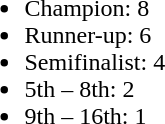<table style="float:left; margin-right:1em;">
<tr>
<td><br><ul><li>Champion: 8</li><li>Runner-up: 6</li><li>Semifinalist: 4</li><li>5th – 8th: 2</li><li>9th – 16th: 1</li></ul></td>
</tr>
</table>
